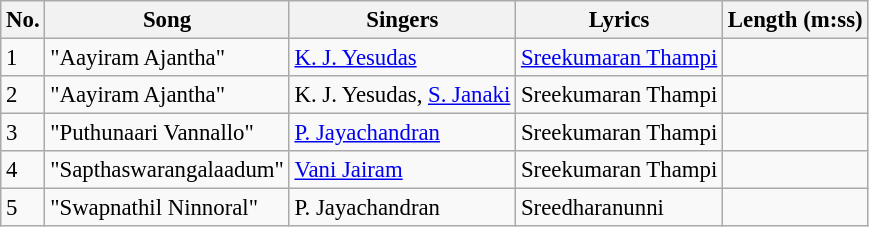<table class="wikitable" style="font-size:95%;">
<tr>
<th>No.</th>
<th>Song</th>
<th>Singers</th>
<th>Lyrics</th>
<th>Length (m:ss)</th>
</tr>
<tr>
<td>1</td>
<td>"Aayiram Ajantha"</td>
<td><a href='#'>K. J. Yesudas</a></td>
<td><a href='#'>Sreekumaran Thampi</a></td>
<td></td>
</tr>
<tr>
<td>2</td>
<td>"Aayiram Ajantha"</td>
<td>K. J. Yesudas, <a href='#'>S. Janaki</a></td>
<td>Sreekumaran Thampi</td>
<td></td>
</tr>
<tr>
<td>3</td>
<td>"Puthunaari Vannallo"</td>
<td><a href='#'>P. Jayachandran</a></td>
<td>Sreekumaran Thampi</td>
<td></td>
</tr>
<tr>
<td>4</td>
<td>"Sapthaswarangalaadum"</td>
<td><a href='#'>Vani Jairam</a></td>
<td>Sreekumaran Thampi</td>
<td></td>
</tr>
<tr>
<td>5</td>
<td>"Swapnathil Ninnoral"</td>
<td>P. Jayachandran</td>
<td>Sreedharanunni</td>
<td></td>
</tr>
</table>
